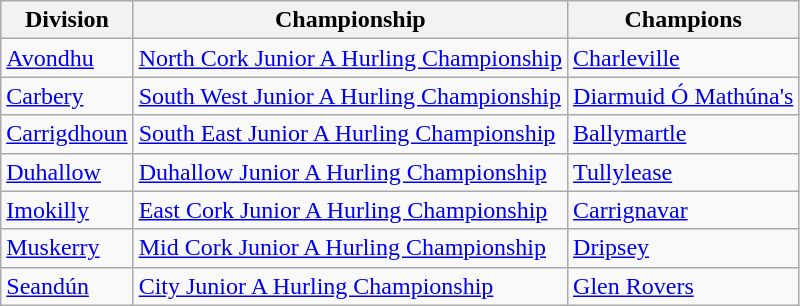<table class="wikitable">
<tr>
<th>Division</th>
<th>Championship</th>
<th>Champions</th>
</tr>
<tr>
<td><a href='#'>Avondhu</a></td>
<td><a href='#'>North Cork Junior A Hurling Championship</a></td>
<td><a href='#'>Charleville</a></td>
</tr>
<tr>
<td><a href='#'>Carbery</a></td>
<td><a href='#'>South West Junior A Hurling Championship</a></td>
<td><a href='#'>Diarmuid Ó Mathúna's</a></td>
</tr>
<tr>
<td><a href='#'>Carrigdhoun</a></td>
<td><a href='#'>South East Junior A Hurling Championship</a></td>
<td><a href='#'>Ballymartle</a></td>
</tr>
<tr>
<td><a href='#'>Duhallow</a></td>
<td><a href='#'>Duhallow Junior A Hurling Championship</a></td>
<td><a href='#'>Tullylease</a></td>
</tr>
<tr>
<td><a href='#'>Imokilly</a></td>
<td><a href='#'>East Cork Junior A Hurling Championship</a></td>
<td><a href='#'>Carrignavar</a></td>
</tr>
<tr>
<td><a href='#'>Muskerry</a></td>
<td><a href='#'>Mid Cork Junior A Hurling Championship</a></td>
<td><a href='#'>Dripsey</a></td>
</tr>
<tr>
<td><a href='#'>Seandún</a></td>
<td><a href='#'>City Junior A Hurling Championship</a></td>
<td><a href='#'>Glen Rovers</a></td>
</tr>
</table>
